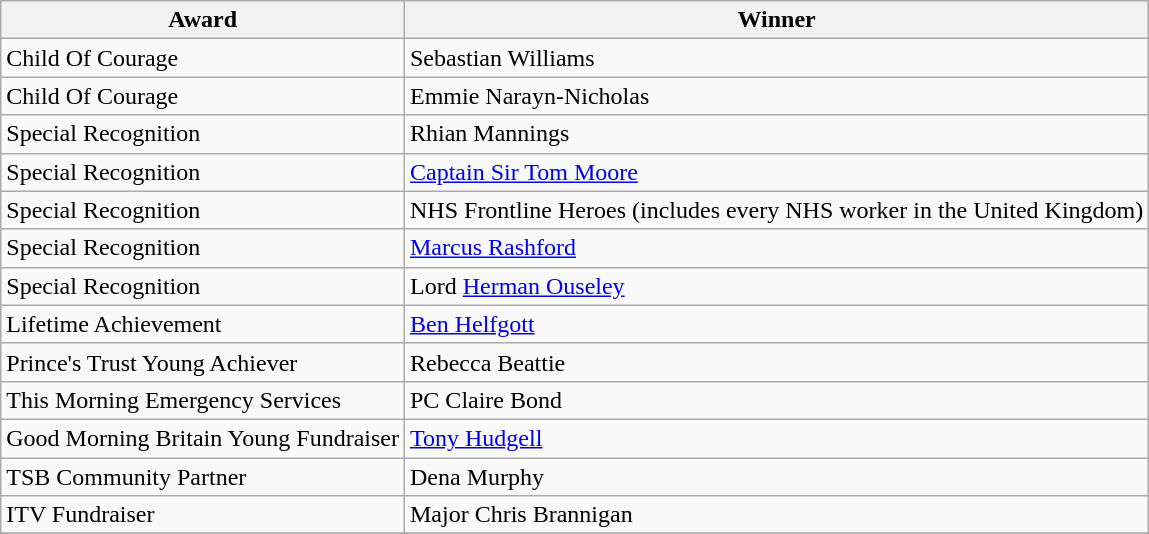<table class="wikitable sortable">
<tr>
<th>Award</th>
<th>Winner</th>
</tr>
<tr>
<td>Child Of Courage</td>
<td>Sebastian Williams</td>
</tr>
<tr>
<td>Child Of Courage</td>
<td>Emmie Narayn-Nicholas</td>
</tr>
<tr>
<td>Special Recognition</td>
<td>Rhian Mannings</td>
</tr>
<tr>
<td>Special Recognition</td>
<td><a href='#'>Captain Sir Tom Moore</a></td>
</tr>
<tr>
<td>Special Recognition</td>
<td>NHS Frontline Heroes (includes every NHS worker in the United Kingdom)</td>
</tr>
<tr>
<td>Special Recognition</td>
<td><a href='#'>Marcus Rashford</a></td>
</tr>
<tr>
<td>Special Recognition</td>
<td>Lord <a href='#'>Herman Ouseley</a></td>
</tr>
<tr>
<td>Lifetime Achievement</td>
<td><a href='#'>Ben Helfgott</a></td>
</tr>
<tr>
<td>Prince's Trust Young Achiever</td>
<td>Rebecca Beattie</td>
</tr>
<tr>
<td>This Morning Emergency Services</td>
<td>PC Claire Bond</td>
</tr>
<tr>
<td>Good Morning Britain Young Fundraiser</td>
<td><a href='#'>Tony Hudgell</a></td>
</tr>
<tr>
<td>TSB Community Partner</td>
<td>Dena Murphy</td>
</tr>
<tr>
<td>ITV Fundraiser</td>
<td>Major Chris Brannigan</td>
</tr>
<tr>
</tr>
</table>
